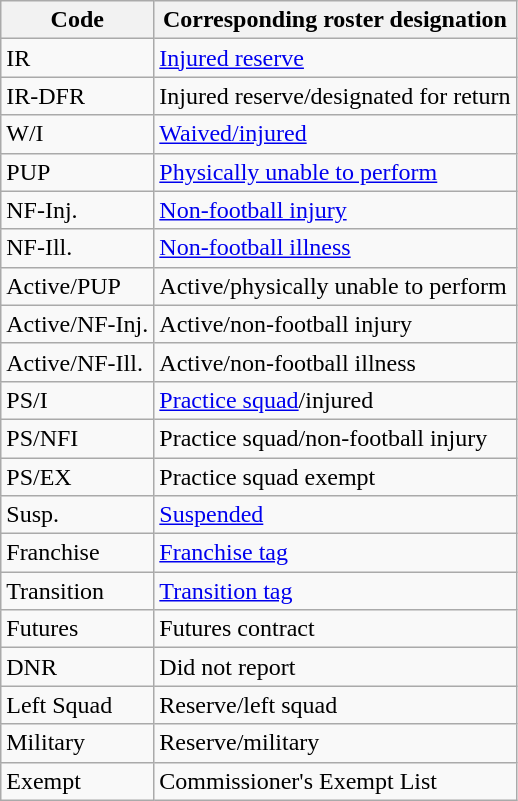<table class="wikitable">
<tr>
<th>Code</th>
<th>Corresponding roster designation</th>
</tr>
<tr>
<td>IR</td>
<td><a href='#'>Injured reserve</a></td>
</tr>
<tr>
<td>IR-DFR</td>
<td>Injured reserve/designated for return</td>
</tr>
<tr>
<td>W/I</td>
<td><a href='#'>Waived/injured</a></td>
</tr>
<tr>
<td>PUP</td>
<td><a href='#'>Physically unable to perform</a></td>
</tr>
<tr>
<td>NF-Inj.</td>
<td><a href='#'>Non-football injury</a></td>
</tr>
<tr>
<td>NF-Ill.</td>
<td><a href='#'>Non-football illness</a></td>
</tr>
<tr>
<td>Active/PUP</td>
<td>Active/physically unable to perform</td>
</tr>
<tr>
<td>Active/NF-Inj.</td>
<td>Active/non-football injury</td>
</tr>
<tr>
<td>Active/NF-Ill.</td>
<td>Active/non-football illness</td>
</tr>
<tr>
<td>PS/I</td>
<td><a href='#'>Practice squad</a>/injured</td>
</tr>
<tr>
<td>PS/NFI</td>
<td>Practice squad/non-football injury</td>
</tr>
<tr>
<td>PS/EX</td>
<td>Practice squad exempt</td>
</tr>
<tr>
<td>Susp.</td>
<td><a href='#'>Suspended</a></td>
</tr>
<tr>
<td>Franchise</td>
<td><a href='#'>Franchise tag</a></td>
</tr>
<tr>
<td>Transition</td>
<td><a href='#'>Transition tag</a></td>
</tr>
<tr>
<td>Futures</td>
<td>Futures contract</td>
</tr>
<tr>
<td>DNR</td>
<td>Did not report</td>
</tr>
<tr>
<td>Left Squad</td>
<td>Reserve/left squad</td>
</tr>
<tr>
<td>Military</td>
<td>Reserve/military</td>
</tr>
<tr>
<td>Exempt</td>
<td>Commissioner's Exempt List</td>
</tr>
</table>
